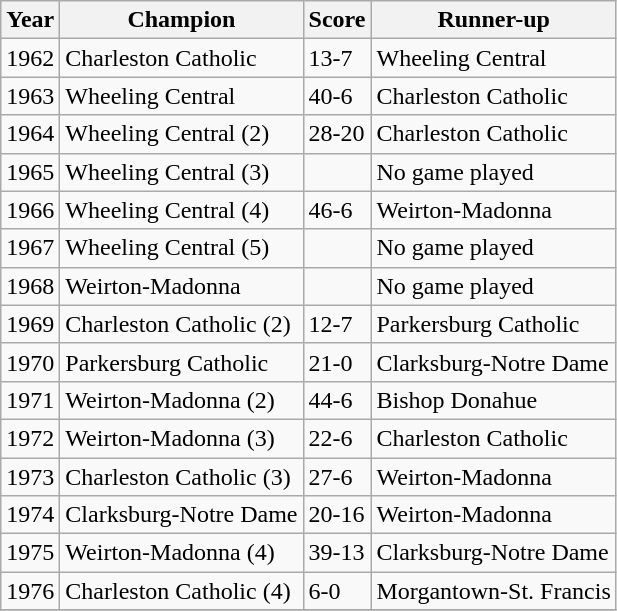<table class="wikitable">
<tr>
<th>Year</th>
<th>Champion</th>
<th>Score</th>
<th>Runner-up</th>
</tr>
<tr>
<td>1962</td>
<td>Charleston Catholic</td>
<td>13-7</td>
<td>Wheeling Central</td>
</tr>
<tr>
<td>1963</td>
<td>Wheeling Central</td>
<td>40-6</td>
<td>Charleston Catholic</td>
</tr>
<tr>
<td>1964</td>
<td>Wheeling Central (2)</td>
<td>28-20</td>
<td>Charleston Catholic</td>
</tr>
<tr>
<td>1965</td>
<td>Wheeling Central (3)</td>
<td></td>
<td>No game played</td>
</tr>
<tr>
<td>1966</td>
<td>Wheeling Central (4)</td>
<td>46-6</td>
<td>Weirton-Madonna</td>
</tr>
<tr>
<td>1967</td>
<td>Wheeling Central (5)</td>
<td></td>
<td>No game played</td>
</tr>
<tr>
<td>1968</td>
<td>Weirton-Madonna</td>
<td></td>
<td>No game played</td>
</tr>
<tr>
<td>1969</td>
<td>Charleston Catholic (2)</td>
<td>12-7</td>
<td>Parkersburg Catholic</td>
</tr>
<tr>
<td>1970</td>
<td>Parkersburg Catholic</td>
<td>21-0</td>
<td>Clarksburg-Notre Dame</td>
</tr>
<tr>
<td>1971</td>
<td>Weirton-Madonna (2)</td>
<td>44-6</td>
<td>Bishop Donahue</td>
</tr>
<tr>
<td>1972</td>
<td>Weirton-Madonna (3)</td>
<td>22-6</td>
<td>Charleston Catholic</td>
</tr>
<tr>
<td>1973</td>
<td>Charleston Catholic (3)</td>
<td>27-6</td>
<td>Weirton-Madonna</td>
</tr>
<tr>
<td>1974</td>
<td>Clarksburg-Notre Dame</td>
<td>20-16</td>
<td>Weirton-Madonna</td>
</tr>
<tr>
<td>1975</td>
<td>Weirton-Madonna (4)</td>
<td>39-13</td>
<td>Clarksburg-Notre Dame</td>
</tr>
<tr>
<td>1976</td>
<td>Charleston Catholic (4)</td>
<td>6-0</td>
<td>Morgantown-St. Francis</td>
</tr>
<tr>
</tr>
</table>
